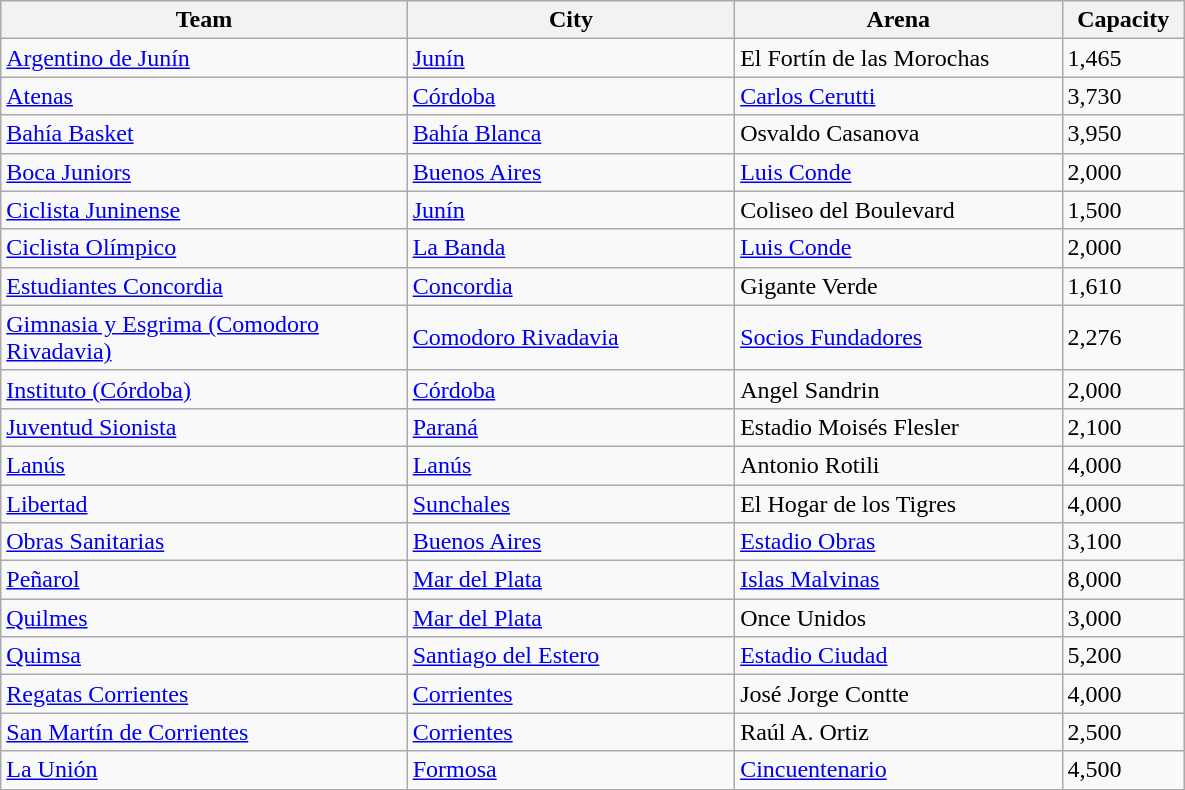<table class="wikitable sortable" style="text-align:left" width="790">
<tr>
<th width=250px>Team</th>
<th width=200px>City</th>
<th width=200px>Arena</th>
<th width=70px>Capacity</th>
</tr>
<tr>
<td><a href='#'>Argentino de Junín</a></td>
<td><a href='#'>Junín</a></td>
<td>El Fortín de las Morochas</td>
<td>1,465</td>
</tr>
<tr>
<td><a href='#'>Atenas</a></td>
<td><a href='#'>Córdoba</a></td>
<td><a href='#'>Carlos Cerutti</a></td>
<td>3,730</td>
</tr>
<tr>
<td><a href='#'>Bahía Basket</a></td>
<td><a href='#'>Bahía Blanca</a></td>
<td>Osvaldo Casanova</td>
<td>3,950</td>
</tr>
<tr>
<td><a href='#'>Boca Juniors</a></td>
<td><a href='#'>Buenos Aires</a></td>
<td><a href='#'>Luis Conde</a></td>
<td>2,000</td>
</tr>
<tr>
<td><a href='#'>Ciclista Juninense</a></td>
<td><a href='#'>Junín</a></td>
<td>Coliseo del Boulevard</td>
<td>1,500</td>
</tr>
<tr>
<td><a href='#'>Ciclista Olímpico</a></td>
<td><a href='#'>La Banda</a></td>
<td><a href='#'>Luis Conde</a></td>
<td>2,000</td>
</tr>
<tr>
<td><a href='#'>Estudiantes Concordia</a></td>
<td><a href='#'>Concordia</a></td>
<td>Gigante Verde</td>
<td>1,610</td>
</tr>
<tr>
<td><a href='#'>Gimnasia y Esgrima (Comodoro Rivadavia)</a></td>
<td><a href='#'>Comodoro Rivadavia</a></td>
<td><a href='#'>Socios Fundadores</a></td>
<td>2,276</td>
</tr>
<tr>
<td><a href='#'>Instituto (Córdoba)</a></td>
<td><a href='#'>Córdoba</a></td>
<td>Angel Sandrin</td>
<td>2,000</td>
</tr>
<tr>
<td><a href='#'>Juventud Sionista</a></td>
<td><a href='#'>Paraná</a></td>
<td>Estadio Moisés Flesler</td>
<td>2,100</td>
</tr>
<tr>
<td><a href='#'>Lanús</a></td>
<td><a href='#'>Lanús</a></td>
<td>Antonio Rotili</td>
<td>4,000</td>
</tr>
<tr>
<td><a href='#'>Libertad</a></td>
<td><a href='#'>Sunchales</a></td>
<td>El Hogar de los Tigres</td>
<td>4,000</td>
</tr>
<tr>
<td><a href='#'>Obras Sanitarias</a></td>
<td><a href='#'>Buenos Aires</a></td>
<td><a href='#'>Estadio Obras</a></td>
<td>3,100</td>
</tr>
<tr>
<td><a href='#'>Peñarol</a></td>
<td><a href='#'>Mar del Plata</a></td>
<td><a href='#'>Islas Malvinas</a></td>
<td>8,000</td>
</tr>
<tr>
<td><a href='#'>Quilmes</a></td>
<td><a href='#'>Mar del Plata</a></td>
<td>Once Unidos</td>
<td>3,000</td>
</tr>
<tr>
<td><a href='#'>Quimsa</a></td>
<td><a href='#'>Santiago del Estero</a></td>
<td><a href='#'>Estadio Ciudad</a></td>
<td>5,200</td>
</tr>
<tr>
<td><a href='#'>Regatas Corrientes</a></td>
<td><a href='#'>Corrientes</a></td>
<td>José Jorge Contte</td>
<td>4,000</td>
</tr>
<tr>
<td><a href='#'>San Martín de Corrientes</a></td>
<td><a href='#'>Corrientes</a></td>
<td>Raúl A. Ortiz</td>
<td>2,500</td>
</tr>
<tr>
<td><a href='#'>La Unión</a></td>
<td><a href='#'>Formosa</a></td>
<td><a href='#'>Cincuentenario</a></td>
<td>4,500</td>
</tr>
</table>
